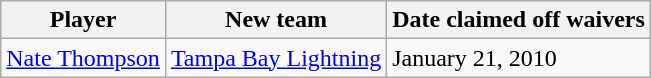<table class="wikitable">
<tr>
<th>Player</th>
<th>New team</th>
<th>Date claimed off waivers</th>
</tr>
<tr>
<td><a href='#'>Nate Thompson</a></td>
<td><a href='#'>Tampa Bay Lightning</a></td>
<td>January 21, 2010</td>
</tr>
</table>
